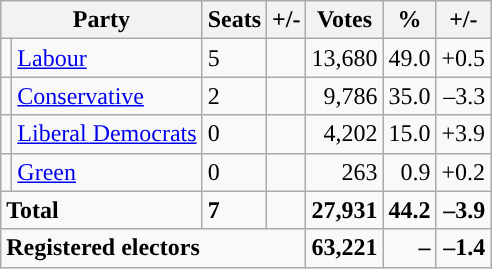<table class="wikitable sortable">
<tr>
<th colspan="2">Party</th>
<th>Seats</th>
<th>+/-</th>
<th>Votes</th>
<th>%</th>
<th>+/-</th>
</tr>
<tr>
<td style="background-color: "></td>
<td><a href='#'>Labour</a></td>
<td>5</td>
<td></td>
<td style="text-align:right;">13,680</td>
<td style="text-align:right;">49.0</td>
<td style="text-align:right;">+0.5</td>
</tr>
<tr>
<td style="background-color: "></td>
<td><a href='#'>Conservative</a></td>
<td>2</td>
<td></td>
<td style="text-align:right;">9,786</td>
<td style="text-align:right;">35.0</td>
<td style="text-align:right;">–3.3</td>
</tr>
<tr>
<td style="background-color: "></td>
<td><a href='#'>Liberal Democrats</a></td>
<td>0</td>
<td></td>
<td style="text-align:right;">4,202</td>
<td style="text-align:right;">15.0</td>
<td style="text-align:right;">+3.9</td>
</tr>
<tr>
<td style="background-color: "></td>
<td><a href='#'>Green</a></td>
<td>0</td>
<td></td>
<td style="text-align:right;">263</td>
<td style="text-align:right;">0.9</td>
<td style="text-align:right;">+0.2</td>
</tr>
<tr>
<td colspan="2"><strong>Total</strong></td>
<td><strong>7</strong></td>
<td></td>
<td style="text-align:right;"><strong>27,931</strong></td>
<td style="text-align:right;"><strong>44.2</strong></td>
<td style="text-align:right;"><strong>–3.9</strong></td>
</tr>
<tr>
<td colspan="4"><strong>Registered electors</strong></td>
<td style="text-align:right;"><strong>63,221</strong></td>
<td style="text-align:right;"><strong>–</strong></td>
<td style="text-align:right;"><strong>–1.4</strong></td>
</tr>
</table>
